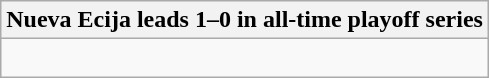<table class="wikitable collapsible collapsed">
<tr>
<th>Nueva Ecija leads 1–0 in all-time playoff series</th>
</tr>
<tr>
<td><br></td>
</tr>
</table>
